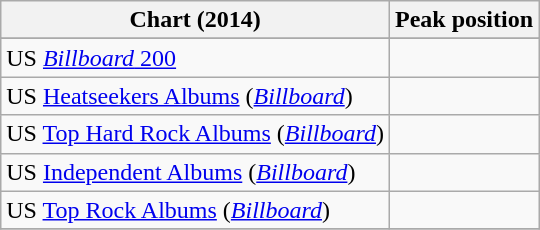<table class="wikitable plainrowheaders sortable" border="1">
<tr>
<th>Chart (2014)</th>
<th>Peak position</th>
</tr>
<tr>
</tr>
<tr>
</tr>
<tr>
</tr>
<tr>
</tr>
<tr>
</tr>
<tr>
</tr>
<tr>
<td>US <a href='#'><em>Billboard</em> 200</a></td>
<td></td>
</tr>
<tr>
<td>US <a href='#'>Heatseekers Albums</a> (<em><a href='#'>Billboard</a></em>)</td>
<td></td>
</tr>
<tr>
<td>US <a href='#'>Top Hard Rock Albums</a> (<em><a href='#'>Billboard</a></em>)</td>
<td></td>
</tr>
<tr>
<td>US <a href='#'>Independent Albums</a> (<em><a href='#'>Billboard</a></em>)</td>
<td></td>
</tr>
<tr>
<td>US <a href='#'>Top Rock Albums</a> (<em><a href='#'>Billboard</a></em>)</td>
<td></td>
</tr>
<tr>
</tr>
</table>
